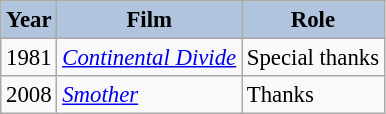<table class="wikitable" style="font-size:95%;">
<tr>
<th style="background:#B0C4DE;">Year</th>
<th style="background:#B0C4DE;">Film</th>
<th style="background:#B0C4DE;">Role</th>
</tr>
<tr>
<td>1981</td>
<td><em><a href='#'>Continental Divide</a></em></td>
<td>Special thanks</td>
</tr>
<tr>
<td>2008</td>
<td><em><a href='#'>Smother</a></em></td>
<td>Thanks</td>
</tr>
</table>
